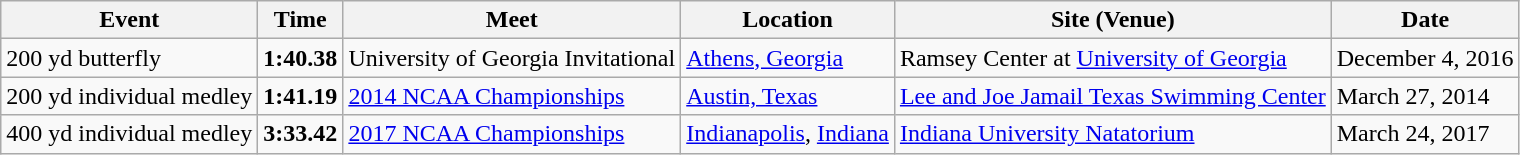<table class="wikitable">
<tr>
<th>Event</th>
<th>Time</th>
<th>Meet</th>
<th>Location</th>
<th>Site (Venue)</th>
<th>Date</th>
</tr>
<tr>
<td>200 yd butterfly</td>
<td><strong>1:40.38</strong></td>
<td>University of Georgia Invitational</td>
<td><a href='#'>Athens, Georgia</a></td>
<td>Ramsey Center at <a href='#'>University of Georgia</a></td>
<td>December 4, 2016</td>
</tr>
<tr>
<td>200 yd individual medley</td>
<td><strong>1:41.19</strong></td>
<td><a href='#'>2014 NCAA Championships</a></td>
<td><a href='#'>Austin, Texas</a></td>
<td><a href='#'>Lee and Joe Jamail Texas Swimming Center</a></td>
<td>March 27, 2014</td>
</tr>
<tr>
<td>400 yd individual medley</td>
<td><strong>3:33.42</strong></td>
<td><a href='#'>2017 NCAA Championships</a></td>
<td><a href='#'>Indianapolis</a>, <a href='#'>Indiana</a></td>
<td><a href='#'>Indiana University Natatorium</a></td>
<td>March 24, 2017</td>
</tr>
</table>
